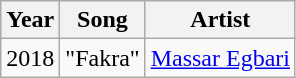<table class="wikitable">
<tr>
<th>Year</th>
<th>Song</th>
<th>Artist</th>
</tr>
<tr>
<td>2018</td>
<td>"Fakra"</td>
<td><a href='#'>Massar Egbari</a></td>
</tr>
</table>
